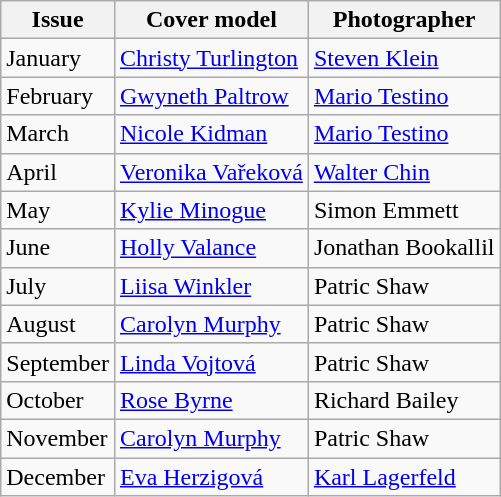<table class="wikitable">
<tr>
<th>Issue</th>
<th>Cover model</th>
<th>Photographer</th>
</tr>
<tr>
<td>January</td>
<td><a href='#'>Christy Turlington</a></td>
<td><a href='#'>Steven Klein</a></td>
</tr>
<tr>
<td>February</td>
<td><a href='#'>Gwyneth Paltrow</a></td>
<td><a href='#'>Mario Testino</a></td>
</tr>
<tr>
<td>March</td>
<td><a href='#'>Nicole Kidman</a></td>
<td><a href='#'>Mario Testino</a></td>
</tr>
<tr>
<td>April</td>
<td><a href='#'>Veronika Vařeková</a></td>
<td><a href='#'>Walter Chin</a></td>
</tr>
<tr>
<td>May</td>
<td><a href='#'>Kylie Minogue</a></td>
<td>Simon Emmett</td>
</tr>
<tr>
<td>June</td>
<td><a href='#'>Holly Valance</a></td>
<td>Jonathan Bookallil</td>
</tr>
<tr>
<td>July</td>
<td><a href='#'>Liisa Winkler</a></td>
<td>Patric Shaw</td>
</tr>
<tr>
<td>August</td>
<td><a href='#'>Carolyn Murphy</a></td>
<td>Patric Shaw</td>
</tr>
<tr>
<td>September</td>
<td><a href='#'>Linda Vojtová</a></td>
<td>Patric Shaw</td>
</tr>
<tr>
<td>October</td>
<td><a href='#'>Rose Byrne</a></td>
<td>Richard Bailey</td>
</tr>
<tr>
<td>November</td>
<td><a href='#'>Carolyn Murphy</a></td>
<td>Patric Shaw</td>
</tr>
<tr>
<td>December</td>
<td><a href='#'>Eva Herzigová</a></td>
<td><a href='#'>Karl Lagerfeld</a></td>
</tr>
</table>
